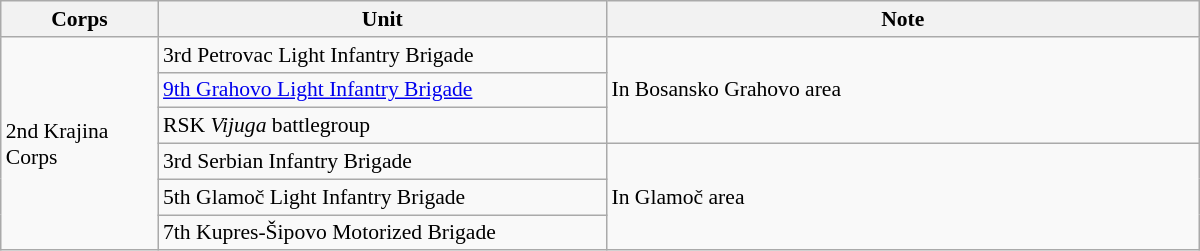<table class="plainrowheaders wikitable collapsible collapsed" style="cellspacing=2px; text-align:left; font-size:90%;" width=800px>
<tr style="font-size:100%; text-align:right;">
<th style="width:100px;" scope="col">Corps</th>
<th style="width:300px;" scope="col">Unit</th>
<th style="width:400px;" scope="col">Note</th>
</tr>
<tr>
<td rowspan=6>2nd Krajina Corps</td>
<td>3rd Petrovac Light Infantry Brigade</td>
<td rowspan=3>In Bosansko Grahovo area</td>
</tr>
<tr>
<td><a href='#'>9th Grahovo Light Infantry Brigade</a></td>
</tr>
<tr>
<td>RSK <em>Vijuga</em> battlegroup</td>
</tr>
<tr>
<td>3rd Serbian Infantry Brigade</td>
<td rowspan=3>In Glamoč area</td>
</tr>
<tr>
<td>5th Glamoč Light Infantry Brigade</td>
</tr>
<tr>
<td>7th Kupres-Šipovo Motorized Brigade</td>
</tr>
</table>
